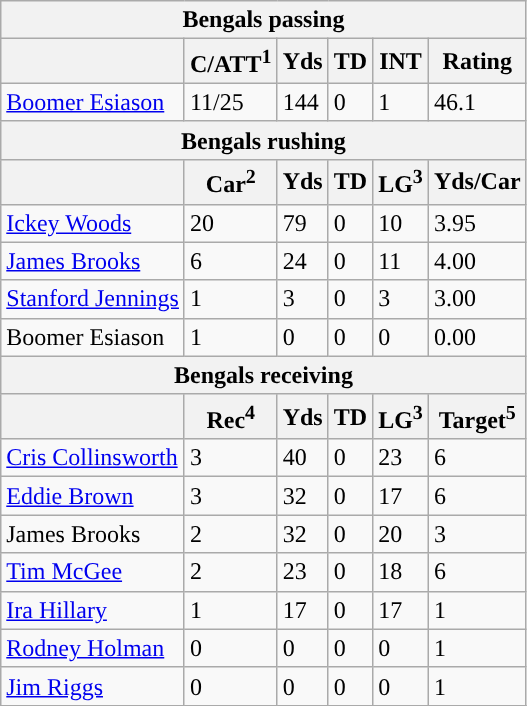<table class="wikitable">
<tr>
<th colspan="6">Bengals passing</th>
</tr>
<tr>
<th></th>
<th>C/ATT<sup>1</sup></th>
<th>Yds</th>
<th>TD</th>
<th>INT</th>
<th>Rating</th>
</tr>
<tr>
<td><a href='#'>Boomer Esiason</a></td>
<td>11/25</td>
<td>144</td>
<td>0</td>
<td>1</td>
<td>46.1</td>
</tr>
<tr>
<th colspan="6">Bengals rushing</th>
</tr>
<tr>
<th></th>
<th>Car<sup>2</sup></th>
<th>Yds</th>
<th>TD</th>
<th>LG<sup>3</sup></th>
<th>Yds/Car</th>
</tr>
<tr>
<td><a href='#'>Ickey Woods</a></td>
<td>20</td>
<td>79</td>
<td>0</td>
<td>10</td>
<td>3.95</td>
</tr>
<tr>
<td><a href='#'>James Brooks</a></td>
<td>6</td>
<td>24</td>
<td>0</td>
<td>11</td>
<td>4.00</td>
</tr>
<tr>
<td><a href='#'>Stanford Jennings</a></td>
<td>1</td>
<td>3</td>
<td>0</td>
<td>3</td>
<td>3.00</td>
</tr>
<tr>
<td>Boomer Esiason</td>
<td>1</td>
<td>0</td>
<td>0</td>
<td>0</td>
<td>0.00</td>
</tr>
<tr>
<th colspan="6">Bengals receiving</th>
</tr>
<tr>
<th></th>
<th>Rec<sup>4</sup></th>
<th>Yds</th>
<th>TD</th>
<th>LG<sup>3</sup></th>
<th>Target<sup>5</sup></th>
</tr>
<tr>
<td><a href='#'>Cris Collinsworth</a></td>
<td>3</td>
<td>40</td>
<td>0</td>
<td>23</td>
<td>6</td>
</tr>
<tr>
<td><a href='#'>Eddie Brown</a></td>
<td>3</td>
<td>32</td>
<td>0</td>
<td>17</td>
<td>6</td>
</tr>
<tr>
<td>James Brooks</td>
<td>2</td>
<td>32</td>
<td>0</td>
<td>20</td>
<td>3</td>
</tr>
<tr>
<td><a href='#'>Tim McGee</a></td>
<td>2</td>
<td>23</td>
<td>0</td>
<td>18</td>
<td>6</td>
</tr>
<tr>
<td><a href='#'>Ira Hillary</a></td>
<td>1</td>
<td>17</td>
<td>0</td>
<td>17</td>
<td>1</td>
</tr>
<tr>
<td><a href='#'>Rodney Holman</a></td>
<td>0</td>
<td>0</td>
<td>0</td>
<td>0</td>
<td>1</td>
</tr>
<tr>
<td><a href='#'>Jim Riggs</a></td>
<td>0</td>
<td>0</td>
<td>0</td>
<td>0</td>
<td>1</td>
</tr>
<tr>
</tr>
</table>
